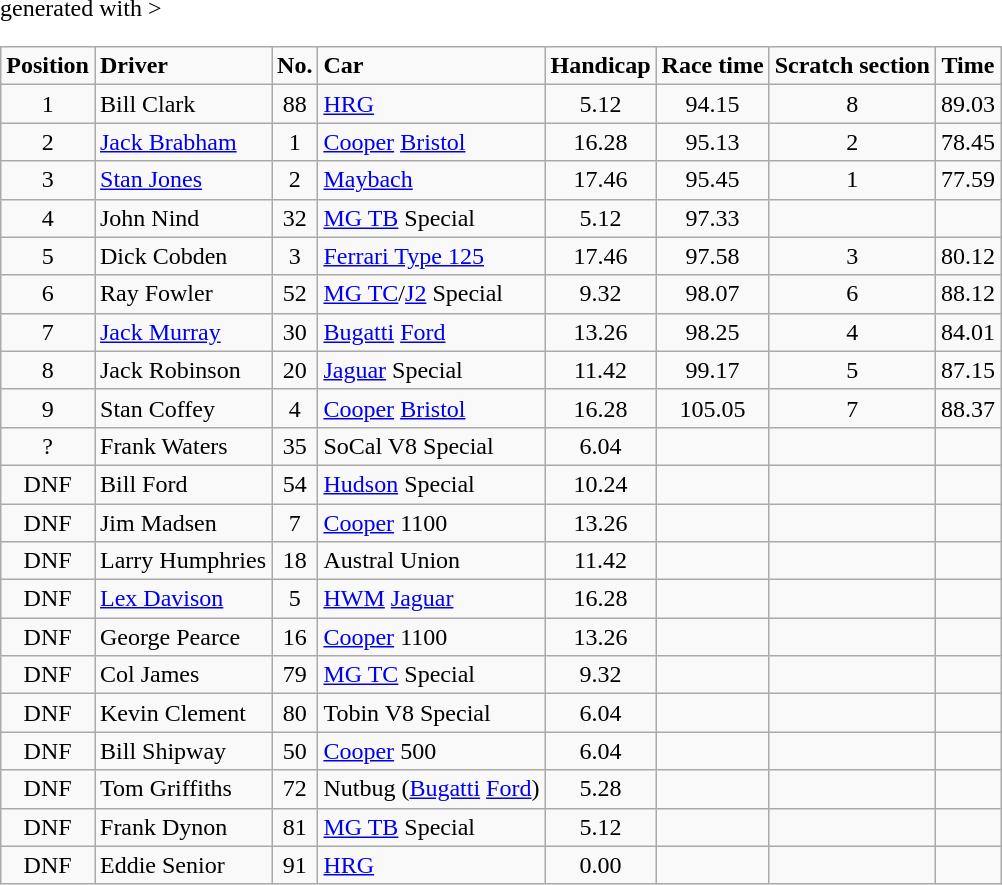<table class="wikitable" <hiddentext>generated with >
<tr style="font-weight:bold">
<td height="14" align="center">Position</td>
<td>Driver</td>
<td align="center">No.</td>
<td>Car</td>
<td align="center">Handicap</td>
<td align="center">Race time</td>
<td align="center">Scratch section</td>
<td align="center">Time</td>
</tr>
<tr>
<td height="14" align="center">1</td>
<td>Bill Clark</td>
<td align="center">88</td>
<td><a href='#'>HRG</a></td>
<td align="center">5.12</td>
<td align="center">94.15</td>
<td align="center">8</td>
<td align="center">89.03</td>
</tr>
<tr>
<td height="14" align="center">2</td>
<td><a href='#'>Jack Brabham</a></td>
<td align="center">1</td>
<td><a href='#'>Cooper</a> <a href='#'>Bristol</a></td>
<td align="center">16.28</td>
<td align="center">95.13</td>
<td align="center">2</td>
<td align="center">78.45</td>
</tr>
<tr>
<td height="14" align="center">3</td>
<td><a href='#'>Stan Jones</a></td>
<td align="center">2</td>
<td><a href='#'>Maybach</a></td>
<td align="center">17.46</td>
<td align="center">95.45</td>
<td align="center">1</td>
<td align="center">77.59</td>
</tr>
<tr>
<td height="14" align="center">4</td>
<td>John Nind</td>
<td align="center">32</td>
<td><a href='#'>MG TB</a> Special</td>
<td align="center">5.12</td>
<td align="center">97.33</td>
<td align="center"> </td>
<td align="center"> </td>
</tr>
<tr>
<td height="14" align="center">5</td>
<td>Dick Cobden</td>
<td align="center">3</td>
<td><a href='#'>Ferrari Type 125</a></td>
<td align="center">17.46</td>
<td align="center">97.58</td>
<td align="center">3</td>
<td align="center">80.12</td>
</tr>
<tr>
<td height="14" align="center">6</td>
<td>Ray Fowler</td>
<td align="center">52</td>
<td><a href='#'>MG TC</a>/<a href='#'>J2</a> Special</td>
<td align="center">9.32</td>
<td align="center">98.07</td>
<td align="center">6</td>
<td align="center">88.12</td>
</tr>
<tr>
<td height="14" align="center">7</td>
<td><a href='#'>Jack Murray</a></td>
<td align="center">30</td>
<td><a href='#'>Bugatti</a> <a href='#'>Ford</a></td>
<td align="center">13.26</td>
<td align="center">98.25</td>
<td align="center">4</td>
<td align="center">84.01</td>
</tr>
<tr>
<td height="14" align="center">8</td>
<td>Jack Robinson</td>
<td align="center">20</td>
<td><a href='#'>Jaguar</a> Special</td>
<td align="center">11.42</td>
<td align="center">99.17</td>
<td align="center">5</td>
<td align="center">87.15</td>
</tr>
<tr>
<td height="14" align="center">9</td>
<td>Stan Coffey</td>
<td align="center">4</td>
<td><a href='#'>Cooper</a> <a href='#'>Bristol</a></td>
<td align="center">16.28</td>
<td align="center">105.05</td>
<td align="center">7</td>
<td align="center">88.37</td>
</tr>
<tr>
<td height="14" align="center">?</td>
<td>Frank Waters</td>
<td align="center">35</td>
<td>SoCal V8 Special</td>
<td align="center">6.04</td>
<td align="center"> </td>
<td align="center"> </td>
<td align="center"> </td>
</tr>
<tr>
<td height="14" align="center">DNF</td>
<td>Bill Ford</td>
<td align="center">54</td>
<td><a href='#'>Hudson</a> Special</td>
<td align="center">10.24</td>
<td align="center"> </td>
<td align="center"> </td>
<td align="center"> </td>
</tr>
<tr>
<td height="14" align="center">DNF</td>
<td>Jim Madsen</td>
<td align="center">7</td>
<td><a href='#'>Cooper</a> 1100</td>
<td align="center">13.26</td>
<td align="center"> </td>
<td align="center"> </td>
<td align="center"> </td>
</tr>
<tr>
<td height="14" align="center">DNF</td>
<td>Larry Humphries</td>
<td align="center">18</td>
<td>Austral Union</td>
<td align="center">11.42</td>
<td align="center"> </td>
<td align="center"> </td>
<td align="center"> </td>
</tr>
<tr>
<td height="14" align="center">DNF</td>
<td><a href='#'>Lex Davison</a></td>
<td align="center">5</td>
<td><a href='#'>HWM</a>  <a href='#'>Jaguar</a></td>
<td align="center">16.28</td>
<td align="center"> </td>
<td align="center"> </td>
<td align="center"> </td>
</tr>
<tr>
<td height="14" align="center">DNF</td>
<td>George Pearce</td>
<td align="center">16</td>
<td><a href='#'>Cooper</a> 1100</td>
<td align="center">13.26</td>
<td align="center"> </td>
<td align="center"> </td>
<td align="center"> </td>
</tr>
<tr>
<td height="14" align="center">DNF</td>
<td>Col James</td>
<td align="center">79</td>
<td><a href='#'>MG TC</a> Special</td>
<td align="center">9.32</td>
<td align="center"> </td>
<td align="center"> </td>
<td align="center"> </td>
</tr>
<tr>
<td height="14" align="center">DNF</td>
<td>Kevin Clement</td>
<td align="center">80</td>
<td>Tobin V8 Special</td>
<td align="center">6.04</td>
<td align="center"> </td>
<td align="center"> </td>
<td align="center"> </td>
</tr>
<tr>
<td height="14" align="center">DNF</td>
<td>Bill Shipway</td>
<td align="center">50</td>
<td><a href='#'>Cooper</a> 500</td>
<td align="center">6.04</td>
<td align="center"> </td>
<td align="center"> </td>
<td align="center"> </td>
</tr>
<tr>
<td height="14" align="center">DNF</td>
<td>Tom Griffiths</td>
<td align="center">72</td>
<td>Nutbug (<a href='#'>Bugatti</a> <a href='#'>Ford</a>)</td>
<td align="center">5.28</td>
<td align="center"> </td>
<td align="center"> </td>
<td align="center"> </td>
</tr>
<tr>
<td height="14" align="center">DNF</td>
<td>Frank Dynon</td>
<td align="center">81</td>
<td><a href='#'>MG TB</a> Special</td>
<td align="center">5.12</td>
<td align="center"> </td>
<td align="center"> </td>
<td align="center"> </td>
</tr>
<tr>
<td height="14" align="center">DNF</td>
<td>Eddie Senior</td>
<td align="center">91</td>
<td><a href='#'>HRG</a></td>
<td align="center">0.00</td>
<td align="center"> </td>
<td align="center"> </td>
<td align="center"> </td>
</tr>
</table>
